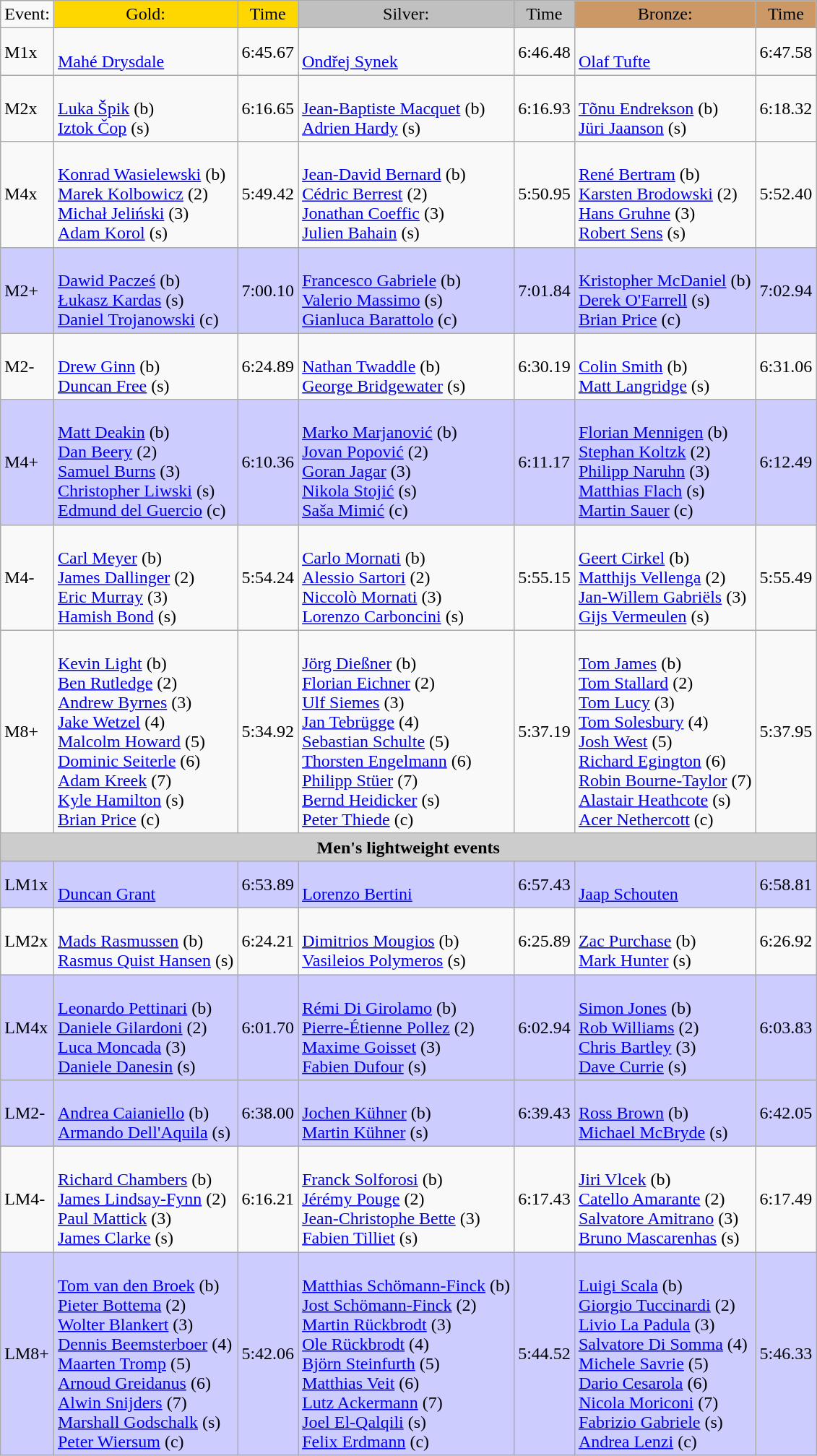<table class="wikitable">
<tr>
<td>Event:</td>
<td style="text-align:center;background-color:gold;">Gold:</td>
<td style="text-align:center;background-color:gold;">Time</td>
<td style="text-align:center;background-color:silver;">Silver:</td>
<td style="text-align:center;background-color:silver;">Time</td>
<td style="text-align:center;background-color:#CC9966;">Bronze:</td>
<td style="text-align:center;background-color:#CC9966;">Time</td>
</tr>
<tr>
<td>M1x</td>
<td><br><a href='#'>Mahé Drysdale</a></td>
<td>6:45.67</td>
<td> <br> <a href='#'>Ondřej Synek</a></td>
<td>6:46.48</td>
<td> <br> <a href='#'>Olaf Tufte</a></td>
<td>6:47.58</td>
</tr>
<tr>
<td>M2x</td>
<td> <br> <a href='#'>Luka Špik</a> (b)<br><a href='#'>Iztok Čop</a> (s)</td>
<td>6:16.65</td>
<td> <br> <a href='#'>Jean-Baptiste Macquet</a> (b)<br><a href='#'>Adrien Hardy</a> (s)</td>
<td>6:16.93</td>
<td> <br> <a href='#'>Tõnu Endrekson</a> (b)<br><a href='#'>Jüri Jaanson</a> (s)</td>
<td>6:18.32</td>
</tr>
<tr>
<td>M4x</td>
<td> <br> <a href='#'>Konrad Wasielewski</a> (b)<br><a href='#'>Marek Kolbowicz</a> (2)<br><a href='#'>Michał Jeliński</a> (3)<br><a href='#'>Adam Korol</a> (s)</td>
<td>5:49.42</td>
<td> <br> <a href='#'>Jean-David Bernard</a> (b)<br><a href='#'>Cédric Berrest</a> (2)<br><a href='#'>Jonathan Coeffic</a> (3)<br><a href='#'>Julien Bahain</a> (s)</td>
<td>5:50.95</td>
<td> <br> <a href='#'>René Bertram</a> (b)<br><a href='#'>Karsten Brodowski</a> (2)<br><a href='#'>Hans Gruhne</a> (3)<br><a href='#'>Robert Sens</a> (s)</td>
<td>5:52.40</td>
</tr>
<tr bgcolor=ccccff>
<td>M2+</td>
<td> <br> <a href='#'>Dawid Pacześ</a> (b)<br><a href='#'>Łukasz Kardas</a> (s)<br><a href='#'>Daniel Trojanowski</a> (c)</td>
<td>7:00.10</td>
<td> <br> <a href='#'>Francesco Gabriele</a> (b)<br><a href='#'>Valerio Massimo</a> (s)<br><a href='#'>Gianluca Barattolo</a> (c)</td>
<td>7:01.84</td>
<td> <br> <a href='#'>Kristopher McDaniel</a> (b)<br><a href='#'>Derek O'Farrell</a> (s)<br><a href='#'>Brian Price</a> (c)</td>
<td>7:02.94</td>
</tr>
<tr>
<td>M2-</td>
<td> <br> <a href='#'>Drew Ginn</a> (b)<br><a href='#'>Duncan Free</a> (s)</td>
<td>6:24.89</td>
<td> <br> <a href='#'>Nathan Twaddle</a> (b)<br><a href='#'>George Bridgewater</a> (s)</td>
<td>6:30.19</td>
<td> <br> <a href='#'>Colin Smith</a> (b)<br><a href='#'>Matt Langridge</a> (s)</td>
<td>6:31.06</td>
</tr>
<tr bgcolor=ccccff>
<td>M4+</td>
<td> <br> <a href='#'>Matt Deakin</a> (b)<br><a href='#'>Dan Beery</a> (2)<br><a href='#'>Samuel Burns</a> (3)<br><a href='#'>Christopher Liwski</a> (s)<br><a href='#'>Edmund del Guercio</a> (c)</td>
<td>6:10.36</td>
<td> <br> <a href='#'>Marko Marjanović</a> (b)<br><a href='#'>Jovan Popović</a> (2)<br><a href='#'>Goran Jagar</a> (3)<br><a href='#'>Nikola Stojić</a> (s)<br><a href='#'>Saša Mimić</a> (c)</td>
<td>6:11.17</td>
<td> <br> <a href='#'>Florian Mennigen</a> (b)<br><a href='#'>Stephan Koltzk</a> (2)<br><a href='#'>Philipp Naruhn</a> (3)<br><a href='#'>Matthias Flach</a> (s)<br><a href='#'>Martin Sauer</a> (c)</td>
<td>6:12.49</td>
</tr>
<tr>
<td>M4-</td>
<td> <br> <a href='#'>Carl Meyer</a> (b)<br><a href='#'>James Dallinger</a> (2)<br><a href='#'>Eric Murray</a> (3)<br><a href='#'>Hamish Bond</a> (s)</td>
<td>5:54.24</td>
<td> <br> <a href='#'>Carlo Mornati</a> (b)<br><a href='#'>Alessio Sartori</a> (2)<br><a href='#'>Niccolò Mornati</a> (3)<br><a href='#'>Lorenzo Carboncini</a> (s)<br></td>
<td>5:55.15</td>
<td> <br> <a href='#'>Geert Cirkel</a> (b)<br><a href='#'>Matthijs Vellenga</a> (2)<br><a href='#'>Jan-Willem Gabriëls</a> (3)<br><a href='#'>Gijs Vermeulen</a> (s)<br></td>
<td>5:55.49</td>
</tr>
<tr>
<td>M8+</td>
<td> <br><a href='#'>Kevin Light</a> (b)<br><a href='#'>Ben Rutledge</a> (2)<br><a href='#'>Andrew Byrnes</a> (3)<br><a href='#'>Jake Wetzel</a> (4)<br><a href='#'>Malcolm Howard</a> (5)<br><a href='#'>Dominic Seiterle</a> (6)<br><a href='#'>Adam Kreek</a> (7)<br><a href='#'>Kyle Hamilton</a> (s)<br><a href='#'>Brian Price</a> (c)</td>
<td>5:34.92</td>
<td> <br> <a href='#'>Jörg Dießner</a> (b)<br><a href='#'>Florian Eichner</a> (2)<br><a href='#'>Ulf Siemes</a> (3)<br><a href='#'>Jan Tebrügge</a> (4)<br><a href='#'>Sebastian Schulte</a> (5)<br><a href='#'>Thorsten Engelmann</a> (6)<br><a href='#'>Philipp Stüer</a> (7)<br><a href='#'>Bernd Heidicker</a> (s)<br><a href='#'>Peter Thiede</a> (c)</td>
<td>5:37.19</td>
<td> <br> <a href='#'>Tom James</a> (b)<br><a href='#'>Tom Stallard</a> (2)<br><a href='#'>Tom Lucy</a> (3)<br><a href='#'>Tom Solesbury</a> (4)<br><a href='#'>Josh West</a> (5)<br><a href='#'>Richard Egington</a> (6)<br><a href='#'>Robin Bourne-Taylor</a> (7)<br><a href='#'>Alastair Heathcote</a> (s)<br><a href='#'>Acer Nethercott</a> (c)</td>
<td>5:37.95</td>
</tr>
<tr>
<th colspan="7" style="background-color:#CCC;">Men's lightweight events</th>
</tr>
<tr bgcolor=ccccff>
<td>LM1x</td>
<td> <br> <a href='#'>Duncan Grant</a></td>
<td>6:53.89</td>
<td> <br> <a href='#'>Lorenzo Bertini</a></td>
<td>6:57.43</td>
<td> <br> <a href='#'>Jaap Schouten</a></td>
<td>6:58.81</td>
</tr>
<tr>
<td>LM2x</td>
<td> <br> <a href='#'>Mads Rasmussen</a> (b)<br><a href='#'>Rasmus Quist Hansen</a> (s)</td>
<td>6:24.21</td>
<td> <br> <a href='#'>Dimitrios Mougios</a> (b)<br><a href='#'>Vasileios Polymeros</a> (s)</td>
<td>6:25.89</td>
<td> <br> <a href='#'>Zac Purchase</a> (b)<br><a href='#'>Mark Hunter</a> (s)</td>
<td>6:26.92</td>
</tr>
<tr bgcolor=ccccff>
<td>LM4x</td>
<td> <br> <a href='#'>Leonardo Pettinari</a> (b)<br><a href='#'>Daniele Gilardoni</a> (2)<br><a href='#'>Luca Moncada</a> (3)<br><a href='#'>Daniele Danesin</a> (s)</td>
<td>6:01.70</td>
<td> <br> <a href='#'>Rémi Di Girolamo</a> (b)<br><a href='#'>Pierre-Étienne Pollez</a> (2)<br><a href='#'>Maxime Goisset</a> (3)<br><a href='#'>Fabien Dufour</a> (s)</td>
<td>6:02.94</td>
<td> <br> <a href='#'>Simon Jones</a> (b)<br><a href='#'>Rob Williams</a> (2)<br><a href='#'>Chris Bartley</a> (3)<br><a href='#'>Dave Currie</a> (s)</td>
<td>6:03.83</td>
</tr>
<tr bgcolor=ccccff>
<td>LM2-</td>
<td> <br> <a href='#'>Andrea Caianiello</a> (b)<br><a href='#'>Armando Dell'Aquila</a> (s)</td>
<td>6:38.00</td>
<td> <br> <a href='#'>Jochen Kühner</a> (b)<br><a href='#'>Martin Kühner</a> (s)</td>
<td>6:39.43</td>
<td> <br> <a href='#'>Ross Brown</a> (b)<br><a href='#'>Michael McBryde</a> (s)</td>
<td>6:42.05</td>
</tr>
<tr>
<td>LM4-</td>
<td> <br> <a href='#'>Richard Chambers</a> (b)<br><a href='#'>James Lindsay-Fynn</a> (2)<br><a href='#'>Paul Mattick</a> (3)<br><a href='#'>James Clarke</a> (s)</td>
<td>6:16.21</td>
<td> <br> <a href='#'>Franck Solforosi</a> (b)<br><a href='#'>Jérémy Pouge</a> (2)<br><a href='#'>Jean-Christophe Bette</a> (3)<br><a href='#'>Fabien Tilliet</a> (s)</td>
<td>6:17.43</td>
<td> <br> <a href='#'>Jiri Vlcek</a> (b)<br><a href='#'>Catello Amarante</a> (2)<br><a href='#'>Salvatore Amitrano</a> (3)<br><a href='#'>Bruno Mascarenhas</a> (s)</td>
<td>6:17.49</td>
</tr>
<tr bgcolor=ccccff>
<td>LM8+</td>
<td> <br> <a href='#'>Tom van den Broek</a> (b)<br><a href='#'>Pieter Bottema</a> (2)<br><a href='#'>Wolter Blankert</a> (3)<br><a href='#'>Dennis Beemsterboer</a> (4)<br><a href='#'>Maarten Tromp</a> (5)<br><a href='#'>Arnoud Greidanus</a> (6)<br><a href='#'>Alwin Snijders</a> (7)<br><a href='#'>Marshall Godschalk</a> (s)<br><a href='#'>Peter Wiersum</a> (c)</td>
<td>5:42.06</td>
<td> <br> <a href='#'>Matthias Schömann-Finck</a> (b)<br><a href='#'>Jost Schömann-Finck</a> (2)<br><a href='#'>Martin Rückbrodt</a> (3)<br><a href='#'>Ole Rückbrodt</a> (4)<br><a href='#'>Björn Steinfurth</a> (5)<br><a href='#'>Matthias Veit</a> (6)<br><a href='#'>Lutz Ackermann</a> (7)<br><a href='#'>Joel El-Qalqili</a> (s)<br><a href='#'>Felix Erdmann</a> (c)</td>
<td>5:44.52</td>
<td> <br> <a href='#'>Luigi Scala</a> (b)<br><a href='#'>Giorgio Tuccinardi</a> (2)<br><a href='#'>Livio La Padula</a> (3)<br><a href='#'>Salvatore Di Somma</a> (4)<br><a href='#'>Michele Savrie</a> (5)<br><a href='#'>Dario Cesarola</a> (6)<br><a href='#'>Nicola Moriconi</a> (7)<br><a href='#'>Fabrizio Gabriele</a> (s)<br><a href='#'>Andrea Lenzi</a> (c)</td>
<td>5:46.33</td>
</tr>
</table>
